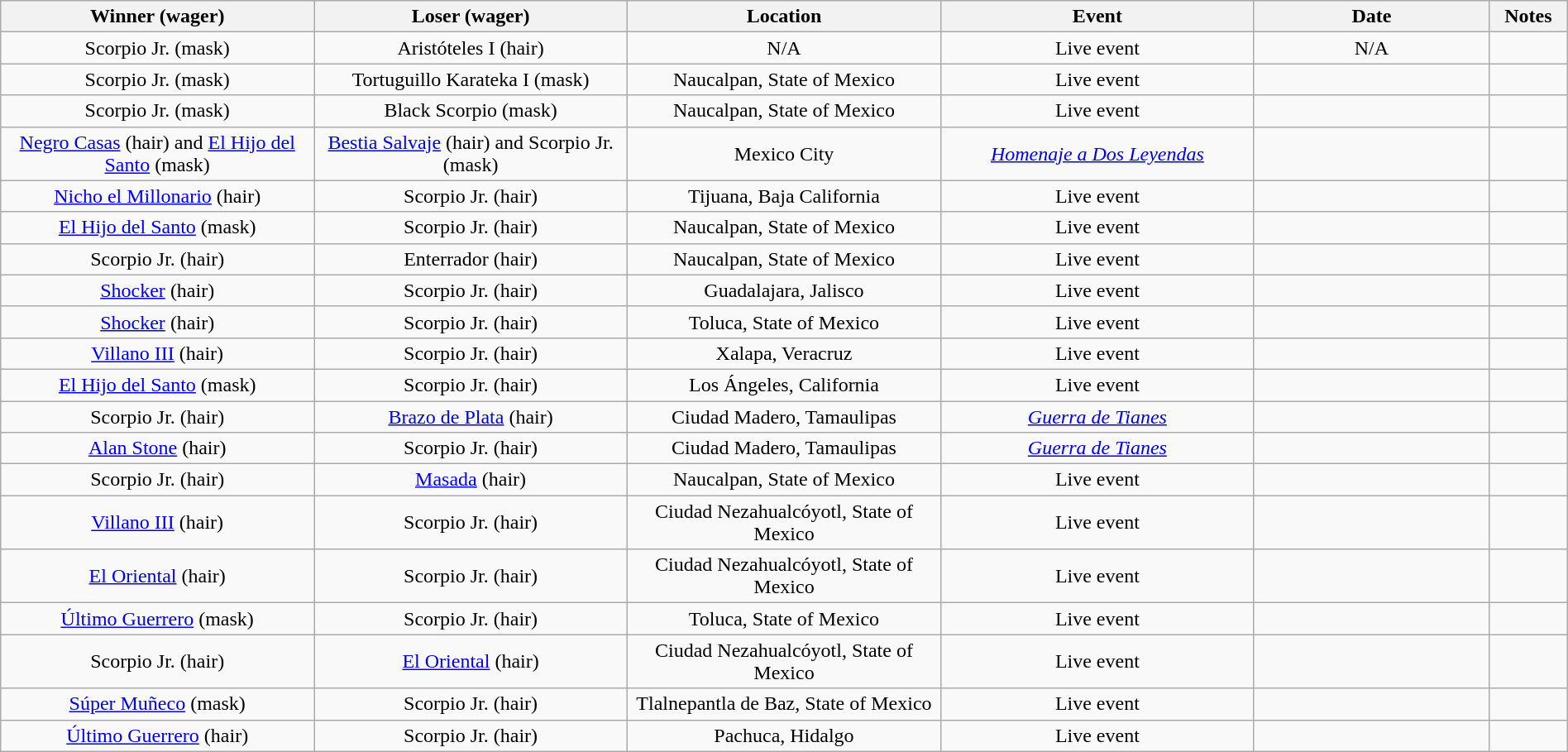<table class="wikitable sortable" width=100%  style="text-align: center">
<tr>
<th width=20% scope="col">Winner (wager)</th>
<th width=20% scope="col">Loser (wager)</th>
<th width=20% scope="col">Location</th>
<th width=20% scope="col">Event</th>
<th width=15% scope="col">Date</th>
<th class="unsortable" width=5% scope="col">Notes</th>
</tr>
<tr>
<td>Scorpio Jr. (mask)</td>
<td>Aristóteles I (hair)</td>
<td>N/A</td>
<td>Live event</td>
<td>N/A</td>
<td> </td>
</tr>
<tr>
<td>Scorpio Jr. (mask)</td>
<td>Tortuguillo Karateka I (mask)</td>
<td>Naucalpan, State of Mexico</td>
<td>Live event</td>
<td></td>
<td> </td>
</tr>
<tr>
<td>Scorpio Jr. (mask)</td>
<td>Black Scorpio (mask)</td>
<td>Naucalpan, State of Mexico</td>
<td>Live event</td>
<td></td>
<td> </td>
</tr>
<tr>
<td><a href='#'>Negro Casas</a> (hair) and <a href='#'>El Hijo del Santo</a> (mask)</td>
<td><a href='#'>Bestia Salvaje</a> (hair) and Scorpio Jr. (mask)</td>
<td>Mexico City</td>
<td><em><a href='#'>Homenaje a Dos Leyendas</a></em></td>
<td></td>
<td></td>
</tr>
<tr>
<td><a href='#'>Nicho el Millonario</a> (hair)</td>
<td>Scorpio Jr. (hair)</td>
<td>Tijuana, Baja California</td>
<td>Live event</td>
<td></td>
<td></td>
</tr>
<tr>
<td><a href='#'>El Hijo del Santo</a> (mask)</td>
<td>Scorpio Jr. (hair)</td>
<td>Naucalpan, State of Mexico</td>
<td>Live event</td>
<td></td>
<td> </td>
</tr>
<tr>
<td>Scorpio Jr. (hair)</td>
<td>Enterrador (hair)</td>
<td>Naucalpan, State of Mexico</td>
<td>Live event</td>
<td></td>
<td> </td>
</tr>
<tr>
<td><a href='#'>Shocker</a> (hair)</td>
<td>Scorpio Jr. (hair)</td>
<td>Guadalajara, Jalisco</td>
<td>Live event</td>
<td></td>
<td></td>
</tr>
<tr>
<td><a href='#'>Shocker</a> (hair)</td>
<td>Scorpio Jr. (hair)</td>
<td>Toluca, State of Mexico</td>
<td>Live event</td>
<td></td>
<td></td>
</tr>
<tr>
<td><a href='#'>Villano III</a> (hair)</td>
<td>Scorpio Jr. (hair)</td>
<td>Xalapa, Veracruz</td>
<td>Live event</td>
<td></td>
<td></td>
</tr>
<tr>
<td><a href='#'>El Hijo del Santo</a> (mask)</td>
<td>Scorpio Jr. (hair)</td>
<td>Los Ángeles, California</td>
<td>Live event</td>
<td></td>
<td> </td>
</tr>
<tr>
<td>Scorpio Jr. (hair)</td>
<td><a href='#'>Brazo de Plata</a> (hair)</td>
<td>Ciudad Madero, Tamaulipas</td>
<td><em><a href='#'>Guerra de Tianes</a></em></td>
<td></td>
<td></td>
</tr>
<tr>
<td><a href='#'>Alan Stone</a> (hair)</td>
<td>Scorpio Jr. (hair)</td>
<td>Ciudad Madero, Tamaulipas</td>
<td><em><a href='#'>Guerra de Tianes</a></em></td>
<td></td>
<td></td>
</tr>
<tr>
<td>Scorpio Jr. (hair)</td>
<td><a href='#'>Masada</a> (hair)</td>
<td>Naucalpan, State of Mexico</td>
<td>Live event</td>
<td></td>
<td></td>
</tr>
<tr>
<td><a href='#'>Villano III</a> (hair)</td>
<td>Scorpio Jr. (hair)</td>
<td>Ciudad Nezahualcóyotl, State of Mexico</td>
<td>Live event</td>
<td></td>
<td> </td>
</tr>
<tr>
<td><a href='#'>El Oriental</a> (hair)</td>
<td>Scorpio Jr. (hair)</td>
<td>Ciudad Nezahualcóyotl, State of Mexico</td>
<td>Live event</td>
<td></td>
<td></td>
</tr>
<tr>
<td><a href='#'>Último Guerrero</a> (mask)</td>
<td>Scorpio Jr. (hair)</td>
<td>Toluca, State of Mexico</td>
<td>Live event</td>
<td></td>
<td></td>
</tr>
<tr>
<td>Scorpio Jr. (hair)</td>
<td><a href='#'>El Oriental</a> (hair)</td>
<td>Ciudad Nezahualcóyotl, State of Mexico</td>
<td>Live event</td>
<td></td>
<td></td>
</tr>
<tr>
<td><a href='#'>Súper Muñeco</a> (mask)</td>
<td>Scorpio Jr. (hair)</td>
<td>Tlalnepantla de Baz, State of Mexico</td>
<td>Live event</td>
<td></td>
<td></td>
</tr>
<tr>
<td><a href='#'>Último Guerrero</a> (hair)</td>
<td>Scorpio Jr. (hair)</td>
<td>Pachuca, Hidalgo</td>
<td>Live event</td>
<td></td>
<td></td>
</tr>
</table>
